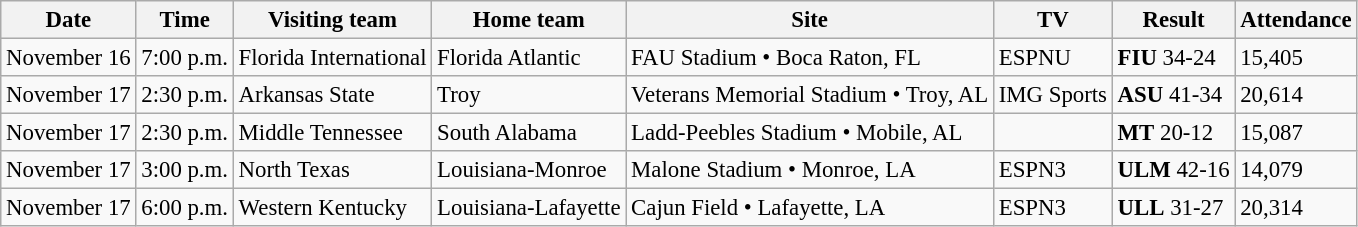<table class="wikitable" style="font-size:95%;">
<tr>
<th>Date</th>
<th>Time</th>
<th>Visiting team</th>
<th>Home team</th>
<th>Site</th>
<th>TV</th>
<th>Result</th>
<th>Attendance</th>
</tr>
<tr style=>
<td>November 16</td>
<td>7:00 p.m.</td>
<td>Florida International</td>
<td>Florida Atlantic</td>
<td>FAU Stadium • Boca Raton, FL</td>
<td>ESPNU</td>
<td><strong>FIU</strong> 34-24</td>
<td>15,405</td>
</tr>
<tr style=>
<td>November 17</td>
<td>2:30 p.m.</td>
<td>Arkansas State</td>
<td>Troy</td>
<td>Veterans Memorial Stadium • Troy, AL</td>
<td>IMG Sports</td>
<td><strong>ASU</strong> 41-34</td>
<td>20,614</td>
</tr>
<tr style=>
<td>November 17</td>
<td>2:30 p.m.</td>
<td>Middle Tennessee</td>
<td>South Alabama</td>
<td>Ladd-Peebles Stadium • Mobile, AL</td>
<td></td>
<td><strong>MT</strong> 20-12</td>
<td>15,087</td>
</tr>
<tr style=>
<td>November 17</td>
<td>3:00 p.m.</td>
<td>North Texas</td>
<td>Louisiana-Monroe</td>
<td>Malone Stadium • Monroe, LA</td>
<td>ESPN3</td>
<td><strong>ULM</strong> 42-16</td>
<td>14,079</td>
</tr>
<tr style=>
<td>November 17</td>
<td>6:00 p.m.</td>
<td>Western Kentucky</td>
<td>Louisiana-Lafayette</td>
<td>Cajun Field • Lafayette, LA</td>
<td>ESPN3</td>
<td><strong>ULL</strong> 31-27</td>
<td>20,314</td>
</tr>
</table>
